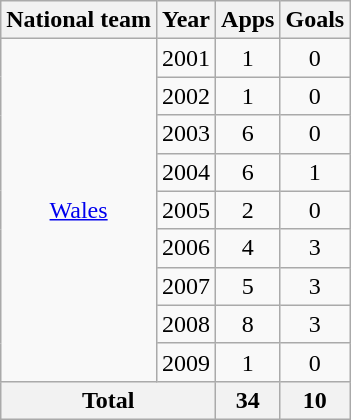<table class="wikitable" style="text-align:center">
<tr>
<th>National team</th>
<th>Year</th>
<th>Apps</th>
<th>Goals</th>
</tr>
<tr>
<td rowspan="9"><a href='#'>Wales</a></td>
<td>2001</td>
<td>1</td>
<td>0</td>
</tr>
<tr>
<td>2002</td>
<td>1</td>
<td>0</td>
</tr>
<tr>
<td>2003</td>
<td>6</td>
<td>0</td>
</tr>
<tr>
<td>2004</td>
<td>6</td>
<td>1</td>
</tr>
<tr>
<td>2005</td>
<td>2</td>
<td>0</td>
</tr>
<tr>
<td>2006</td>
<td>4</td>
<td>3</td>
</tr>
<tr>
<td>2007</td>
<td>5</td>
<td>3</td>
</tr>
<tr>
<td>2008</td>
<td>8</td>
<td>3</td>
</tr>
<tr>
<td>2009</td>
<td>1</td>
<td>0</td>
</tr>
<tr>
<th colspan="2">Total</th>
<th>34</th>
<th>10</th>
</tr>
</table>
